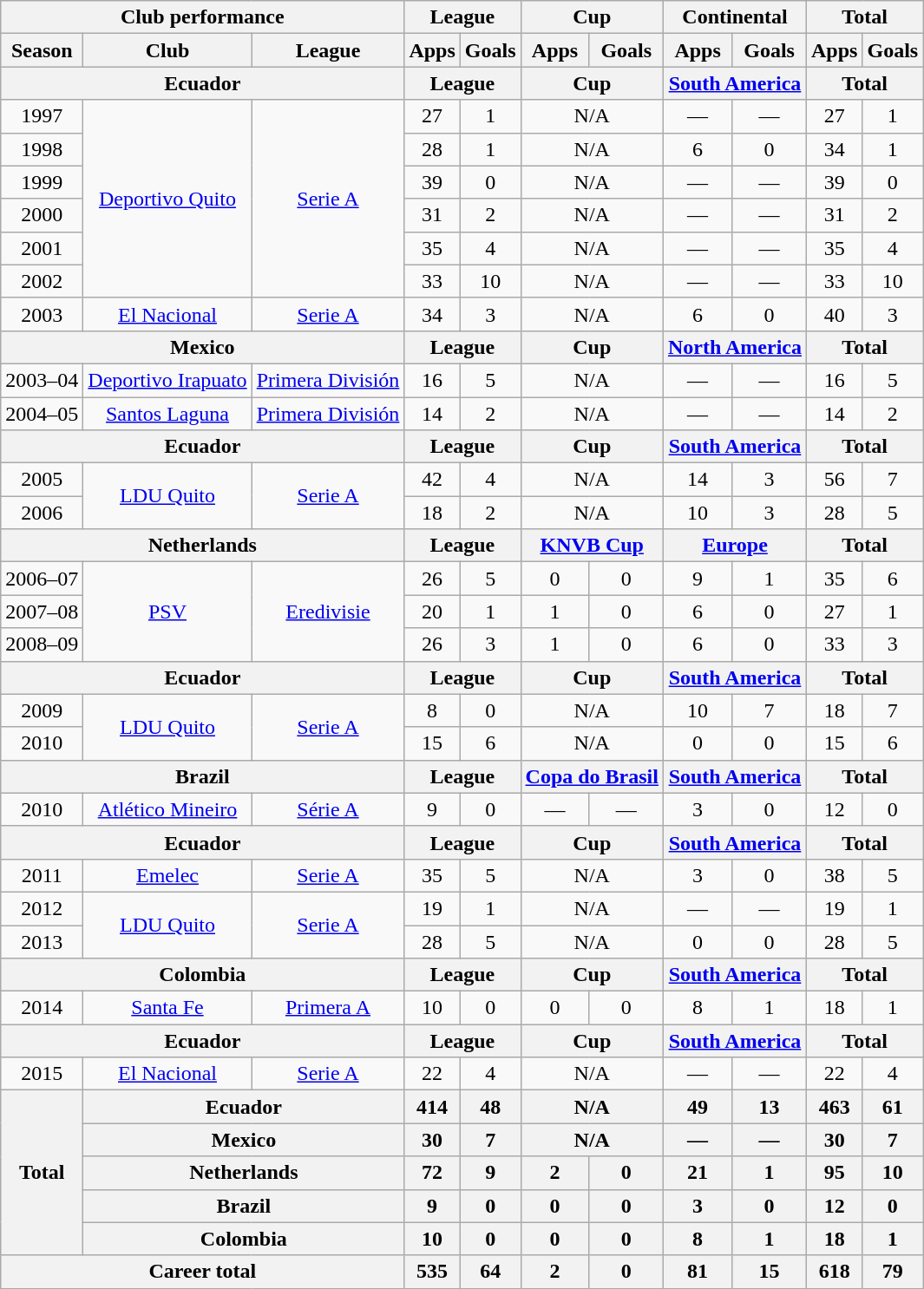<table class="wikitable" style="text-align:center">
<tr>
<th colspan=3>Club performance</th>
<th colspan=2>League</th>
<th colspan=2>Cup</th>
<th colspan=2>Continental</th>
<th colspan=2>Total</th>
</tr>
<tr>
<th>Season</th>
<th>Club</th>
<th>League</th>
<th>Apps</th>
<th>Goals</th>
<th>Apps</th>
<th>Goals</th>
<th>Apps</th>
<th>Goals</th>
<th>Apps</th>
<th>Goals</th>
</tr>
<tr>
<th colspan=3>Ecuador</th>
<th colspan=2>League</th>
<th colspan=2>Cup</th>
<th colspan=2><a href='#'>South America</a></th>
<th colspan=2>Total</th>
</tr>
<tr>
<td>1997</td>
<td rowspan="6"><a href='#'>Deportivo Quito</a></td>
<td rowspan="6"><a href='#'>Serie A</a></td>
<td>27</td>
<td>1</td>
<td colspan="2">N/A</td>
<td>—</td>
<td>—</td>
<td>27</td>
<td>1</td>
</tr>
<tr>
<td>1998</td>
<td>28</td>
<td>1</td>
<td colspan="2">N/A</td>
<td>6</td>
<td>0</td>
<td>34</td>
<td>1</td>
</tr>
<tr>
<td>1999</td>
<td>39</td>
<td>0</td>
<td colspan="2">N/A</td>
<td>—</td>
<td>—</td>
<td>39</td>
<td>0</td>
</tr>
<tr>
<td>2000</td>
<td>31</td>
<td>2</td>
<td colspan="2">N/A</td>
<td>—</td>
<td>—</td>
<td>31</td>
<td>2</td>
</tr>
<tr>
<td>2001</td>
<td>35</td>
<td>4</td>
<td colspan="2">N/A</td>
<td>—</td>
<td>—</td>
<td>35</td>
<td>4</td>
</tr>
<tr>
<td>2002</td>
<td>33</td>
<td>10</td>
<td colspan="2">N/A</td>
<td>—</td>
<td>—</td>
<td>33</td>
<td>10</td>
</tr>
<tr>
<td>2003</td>
<td><a href='#'>El Nacional</a></td>
<td><a href='#'>Serie A</a></td>
<td>34</td>
<td>3</td>
<td colspan="2">N/A</td>
<td>6</td>
<td>0</td>
<td>40</td>
<td>3</td>
</tr>
<tr>
<th colspan=3>Mexico</th>
<th colspan=2>League</th>
<th colspan=2>Cup</th>
<th colspan=2><a href='#'>North America</a></th>
<th colspan=2>Total</th>
</tr>
<tr>
<td>2003–04</td>
<td><a href='#'>Deportivo Irapuato</a></td>
<td><a href='#'>Primera División</a></td>
<td>16</td>
<td>5</td>
<td colspan="2">N/A</td>
<td>—</td>
<td>—</td>
<td>16</td>
<td>5</td>
</tr>
<tr>
<td>2004–05</td>
<td><a href='#'>Santos Laguna</a></td>
<td><a href='#'>Primera División</a></td>
<td>14</td>
<td>2</td>
<td colspan="2">N/A</td>
<td>—</td>
<td>—</td>
<td>14</td>
<td>2</td>
</tr>
<tr>
<th colspan=3>Ecuador</th>
<th colspan=2>League</th>
<th colspan=2>Cup</th>
<th colspan=2><a href='#'>South America</a></th>
<th colspan=2>Total</th>
</tr>
<tr>
<td>2005</td>
<td rowspan="2"><a href='#'>LDU Quito</a></td>
<td rowspan="2"><a href='#'>Serie A</a></td>
<td>42</td>
<td>4</td>
<td colspan="2">N/A</td>
<td>14</td>
<td>3</td>
<td>56</td>
<td>7</td>
</tr>
<tr>
<td>2006</td>
<td>18</td>
<td>2</td>
<td colspan="2">N/A</td>
<td>10</td>
<td>3</td>
<td>28</td>
<td>5</td>
</tr>
<tr>
<th colspan=3>Netherlands</th>
<th colspan=2>League</th>
<th colspan=2><a href='#'>KNVB Cup</a></th>
<th colspan=2><a href='#'>Europe</a></th>
<th colspan=2>Total</th>
</tr>
<tr>
<td>2006–07</td>
<td rowspan="3"><a href='#'>PSV</a></td>
<td rowspan="3"><a href='#'>Eredivisie</a></td>
<td>26</td>
<td>5</td>
<td>0</td>
<td>0</td>
<td>9</td>
<td>1</td>
<td>35</td>
<td>6</td>
</tr>
<tr>
<td>2007–08</td>
<td>20</td>
<td>1</td>
<td>1</td>
<td>0</td>
<td>6</td>
<td>0</td>
<td>27</td>
<td>1</td>
</tr>
<tr>
<td>2008–09</td>
<td>26</td>
<td>3</td>
<td>1</td>
<td>0</td>
<td>6</td>
<td>0</td>
<td>33</td>
<td>3</td>
</tr>
<tr>
<th colspan=3>Ecuador</th>
<th colspan=2>League</th>
<th colspan=2>Cup</th>
<th colspan=2><a href='#'>South America</a></th>
<th colspan=2>Total</th>
</tr>
<tr>
<td>2009</td>
<td rowspan="2"><a href='#'>LDU Quito</a></td>
<td rowspan="2"><a href='#'>Serie A</a></td>
<td>8</td>
<td>0</td>
<td colspan="2">N/A</td>
<td>10</td>
<td>7</td>
<td>18</td>
<td>7</td>
</tr>
<tr>
<td>2010</td>
<td>15</td>
<td>6</td>
<td colspan="2">N/A</td>
<td>0</td>
<td>0</td>
<td>15</td>
<td>6</td>
</tr>
<tr>
<th colspan=3>Brazil</th>
<th colspan=2>League</th>
<th colspan=2><a href='#'>Copa do Brasil</a></th>
<th colspan=2><a href='#'>South America</a></th>
<th colspan=2>Total</th>
</tr>
<tr>
<td>2010</td>
<td><a href='#'>Atlético Mineiro</a></td>
<td><a href='#'>Série A</a></td>
<td>9</td>
<td>0</td>
<td>—</td>
<td>—</td>
<td>3</td>
<td>0</td>
<td>12</td>
<td>0</td>
</tr>
<tr>
<th colspan=3>Ecuador</th>
<th colspan=2>League</th>
<th colspan=2>Cup</th>
<th colspan=2><a href='#'>South America</a></th>
<th colspan=2>Total</th>
</tr>
<tr>
<td>2011</td>
<td><a href='#'>Emelec</a></td>
<td><a href='#'>Serie A</a></td>
<td>35</td>
<td>5</td>
<td colspan="2">N/A</td>
<td>3</td>
<td>0</td>
<td>38</td>
<td>5</td>
</tr>
<tr>
<td>2012</td>
<td rowspan="2"><a href='#'>LDU Quito</a></td>
<td rowspan="2"><a href='#'>Serie A</a></td>
<td>19</td>
<td>1</td>
<td colspan="2">N/A</td>
<td>—</td>
<td>—</td>
<td>19</td>
<td>1</td>
</tr>
<tr>
<td>2013</td>
<td>28</td>
<td>5</td>
<td colspan="2">N/A</td>
<td>0</td>
<td>0</td>
<td>28</td>
<td>5</td>
</tr>
<tr>
<th colspan=3>Colombia</th>
<th colspan=2>League</th>
<th colspan=2>Cup</th>
<th colspan=2><a href='#'>South America</a></th>
<th colspan=2>Total</th>
</tr>
<tr>
<td>2014</td>
<td><a href='#'>Santa Fe</a></td>
<td><a href='#'>Primera A</a></td>
<td>10</td>
<td>0</td>
<td>0</td>
<td>0</td>
<td>8</td>
<td>1</td>
<td>18</td>
<td>1</td>
</tr>
<tr>
<th colspan=3>Ecuador</th>
<th colspan=2>League</th>
<th colspan=2>Cup</th>
<th colspan=2><a href='#'>South America</a></th>
<th colspan=2>Total</th>
</tr>
<tr>
<td>2015</td>
<td><a href='#'>El Nacional</a></td>
<td><a href='#'>Serie A</a></td>
<td>22</td>
<td>4</td>
<td colspan="2">N/A</td>
<td>—</td>
<td>—</td>
<td>22</td>
<td>4</td>
</tr>
<tr>
<th rowspan=5>Total</th>
<th colspan=2>Ecuador</th>
<th>414</th>
<th>48</th>
<th colspan="2">N/A</th>
<th>49</th>
<th>13</th>
<th>463</th>
<th>61</th>
</tr>
<tr>
<th colspan=2>Mexico</th>
<th>30</th>
<th>7</th>
<th colspan="2">N/A</th>
<th>—</th>
<th>—</th>
<th>30</th>
<th>7</th>
</tr>
<tr>
<th colspan=2>Netherlands</th>
<th>72</th>
<th>9</th>
<th>2</th>
<th>0</th>
<th>21</th>
<th>1</th>
<th>95</th>
<th>10</th>
</tr>
<tr>
<th colspan=2>Brazil</th>
<th>9</th>
<th>0</th>
<th>0</th>
<th>0</th>
<th>3</th>
<th>0</th>
<th>12</th>
<th>0</th>
</tr>
<tr>
<th colspan=2>Colombia</th>
<th>10</th>
<th>0</th>
<th>0</th>
<th>0</th>
<th>8</th>
<th>1</th>
<th>18</th>
<th>1</th>
</tr>
<tr>
<th colspan=3>Career total</th>
<th>535</th>
<th>64</th>
<th>2</th>
<th>0</th>
<th>81</th>
<th>15</th>
<th>618</th>
<th>79</th>
</tr>
</table>
